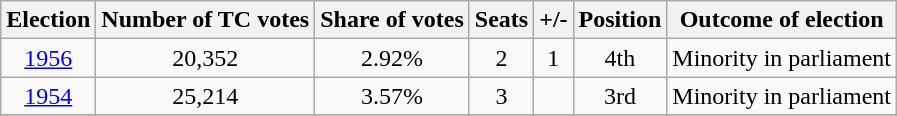<table class="sortable wikitable">
<tr>
<th>Election</th>
<th>Number of TC votes</th>
<th>Share of votes</th>
<th>Seats</th>
<th>+/-</th>
<th>Position</th>
<th>Outcome of election</th>
</tr>
<tr>
<td align=center><a href='#'>1956</a></td>
<td align=center>20,352</td>
<td align=center>2.92%</td>
<td align=center>2</td>
<td align=center>1</td>
<td align=center>4th</td>
<td align=left>Minority in parliament</td>
</tr>
<tr>
<td align=center><a href='#'>1954</a></td>
<td align=center>25,214</td>
<td align=center>3.57%</td>
<td align=center>3</td>
<td align=center></td>
<td align=center>3rd</td>
<td align=left>Minority in parliament</td>
</tr>
<tr>
</tr>
</table>
